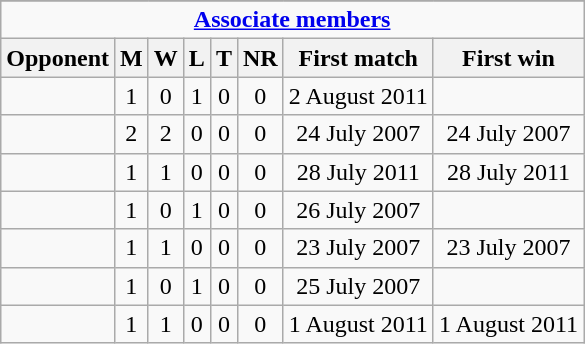<table class="wikitable" style="text-align: center;">
<tr>
</tr>
<tr>
<td colspan="30" style="text-align: center;"><strong><a href='#'>Associate members</a></strong></td>
</tr>
<tr>
<th>Opponent</th>
<th>M</th>
<th>W</th>
<th>L</th>
<th>T</th>
<th>NR</th>
<th>First match</th>
<th>First win</th>
</tr>
<tr>
<td></td>
<td>1</td>
<td>0</td>
<td>1</td>
<td>0</td>
<td>0</td>
<td>2 August 2011</td>
<td></td>
</tr>
<tr>
<td></td>
<td>2</td>
<td>2</td>
<td>0</td>
<td>0</td>
<td>0</td>
<td>24 July 2007</td>
<td>24 July 2007</td>
</tr>
<tr>
<td></td>
<td>1</td>
<td>1</td>
<td>0</td>
<td>0</td>
<td>0</td>
<td>28 July 2011</td>
<td>28 July 2011</td>
</tr>
<tr>
<td></td>
<td>1</td>
<td>0</td>
<td>1</td>
<td>0</td>
<td>0</td>
<td>26 July 2007</td>
<td></td>
</tr>
<tr>
<td></td>
<td>1</td>
<td>1</td>
<td>0</td>
<td>0</td>
<td>0</td>
<td>23 July 2007</td>
<td>23 July 2007</td>
</tr>
<tr>
<td></td>
<td>1</td>
<td>0</td>
<td>1</td>
<td>0</td>
<td>0</td>
<td>25 July 2007</td>
<td></td>
</tr>
<tr>
<td></td>
<td>1</td>
<td>1</td>
<td>0</td>
<td>0</td>
<td>0</td>
<td>1 August 2011</td>
<td>1 August 2011</td>
</tr>
</table>
